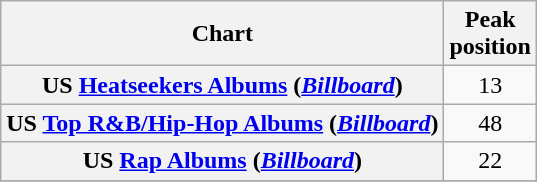<table class="wikitable plainrowheaders sortable" style="text-align:center;" border="1">
<tr>
<th scope="col">Chart</th>
<th scope="col">Peak<br>position</th>
</tr>
<tr>
<th scope="row">US <a href='#'>Heatseekers Albums</a> (<em><a href='#'>Billboard</a></em>)</th>
<td>13</td>
</tr>
<tr>
<th scope="row">US <a href='#'>Top R&B/Hip-Hop Albums</a> (<em><a href='#'>Billboard</a></em>)</th>
<td>48</td>
</tr>
<tr>
<th scope="row">US <a href='#'>Rap Albums</a> (<em><a href='#'>Billboard</a></em>)</th>
<td>22</td>
</tr>
<tr>
</tr>
</table>
